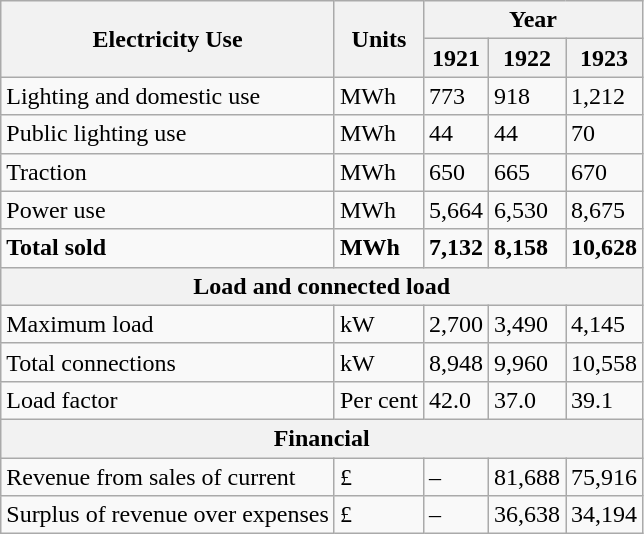<table class="wikitable">
<tr>
<th rowspan="2">Electricity  Use</th>
<th rowspan="2">Units</th>
<th colspan="3">Year</th>
</tr>
<tr>
<th>1921</th>
<th>1922</th>
<th>1923</th>
</tr>
<tr>
<td>Lighting  and domestic use</td>
<td>MWh</td>
<td>773</td>
<td>918</td>
<td>1,212</td>
</tr>
<tr>
<td>Public  lighting use</td>
<td>MWh</td>
<td>44</td>
<td>44</td>
<td>70</td>
</tr>
<tr>
<td>Traction</td>
<td>MWh</td>
<td>650</td>
<td>665</td>
<td>670</td>
</tr>
<tr>
<td>Power  use</td>
<td>MWh</td>
<td>5,664</td>
<td>6,530</td>
<td>8,675</td>
</tr>
<tr>
<td><strong>Total sold</strong></td>
<td><strong>MWh</strong></td>
<td><strong>7,132</strong></td>
<td><strong>8,158</strong></td>
<td><strong>10,628</strong></td>
</tr>
<tr>
<th colspan="5">Load  and connected load</th>
</tr>
<tr>
<td>Maximum  load</td>
<td>kW</td>
<td>2,700</td>
<td>3,490</td>
<td>4,145</td>
</tr>
<tr>
<td>Total  connections</td>
<td>kW</td>
<td>8,948</td>
<td>9,960</td>
<td>10,558</td>
</tr>
<tr>
<td>Load  factor</td>
<td>Per  cent</td>
<td>42.0</td>
<td>37.0</td>
<td>39.1</td>
</tr>
<tr>
<th colspan="5">Financial</th>
</tr>
<tr>
<td>Revenue  from sales of current</td>
<td>£</td>
<td>–</td>
<td>81,688</td>
<td>75,916</td>
</tr>
<tr>
<td>Surplus  of revenue over expenses</td>
<td>£</td>
<td>–</td>
<td>36,638</td>
<td>34,194</td>
</tr>
</table>
